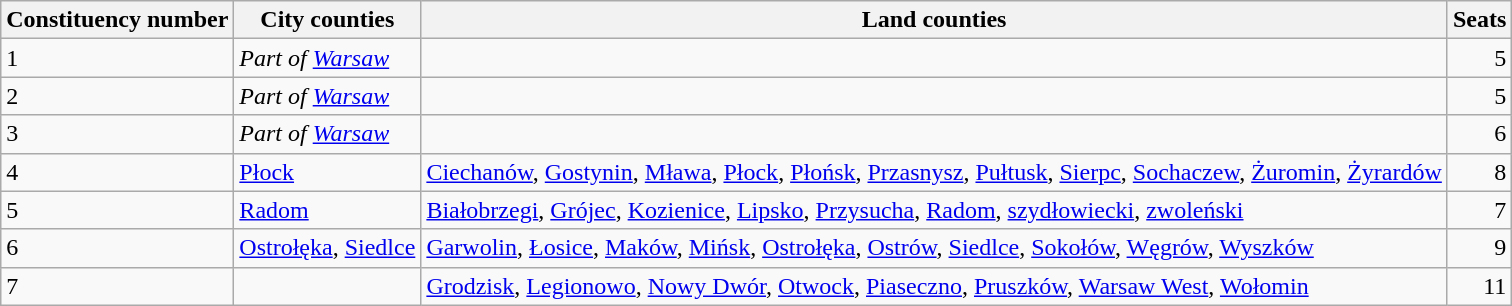<table class="wikitable">
<tr>
<th>Constituency number</th>
<th>City counties</th>
<th>Land counties</th>
<th>Seats</th>
</tr>
<tr>
<td>1</td>
<td><em>Part of <a href='#'>Warsaw</a></em></td>
<td></td>
<td style="text-align: right;">5</td>
</tr>
<tr>
<td>2</td>
<td><em>Part of <a href='#'>Warsaw</a></em></td>
<td></td>
<td style="text-align: right;">5</td>
</tr>
<tr>
<td>3</td>
<td><em>Part of <a href='#'>Warsaw</a></em></td>
<td></td>
<td style="text-align: right;">6</td>
</tr>
<tr>
<td>4</td>
<td><a href='#'>Płock</a></td>
<td><a href='#'>Ciechanów</a>, <a href='#'>Gostynin</a>, <a href='#'>Mława</a>, <a href='#'>Płock</a>, <a href='#'>Płońsk</a>, <a href='#'>Przasnysz</a>, <a href='#'>Pułtusk</a>, <a href='#'>Sierpc</a>, <a href='#'>Sochaczew</a>, <a href='#'>Żuromin</a>, <a href='#'>Żyrardów</a></td>
<td style="text-align: right;">8</td>
</tr>
<tr>
<td>5</td>
<td><a href='#'>Radom</a></td>
<td><a href='#'>Białobrzegi</a>, <a href='#'>Grójec</a>, <a href='#'>Kozienice</a>, <a href='#'>Lipsko</a>, <a href='#'>Przysucha</a>, <a href='#'>Radom</a>, <a href='#'>szydłowiecki</a>, <a href='#'>zwoleński</a></td>
<td style="text-align: right;">7</td>
</tr>
<tr>
<td>6</td>
<td><a href='#'>Ostrołęka</a>, <a href='#'>Siedlce</a></td>
<td><a href='#'>Garwolin</a>, <a href='#'>Łosice</a>, <a href='#'>Maków</a>, <a href='#'>Mińsk</a>, <a href='#'>Ostrołęka</a>, <a href='#'>Ostrów</a>, <a href='#'>Siedlce</a>, <a href='#'>Sokołów</a>, <a href='#'>Węgrów</a>, <a href='#'>Wyszków</a></td>
<td style="text-align: right;">9</td>
</tr>
<tr>
<td>7</td>
<td></td>
<td><a href='#'>Grodzisk</a>, <a href='#'>Legionowo</a>, <a href='#'>Nowy Dwór</a>, <a href='#'>Otwock</a>, <a href='#'>Piaseczno</a>, <a href='#'>Pruszków</a>, <a href='#'>Warsaw West</a>, <a href='#'>Wołomin</a></td>
<td style="text-align: right;">11</td>
</tr>
</table>
